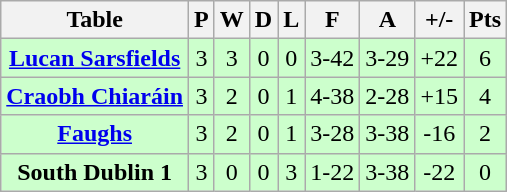<table class="wikitable">
<tr>
<th>Table</th>
<th>P</th>
<th>W</th>
<th>D</th>
<th>L</th>
<th>F</th>
<th>A</th>
<th>+/-</th>
<th>Pts</th>
</tr>
<tr align="Center" style="background:#ccffcc;">
<td><strong><a href='#'>Lucan Sarsfields</a></strong></td>
<td>3</td>
<td>3</td>
<td>0</td>
<td>0</td>
<td>3-42</td>
<td>3-29</td>
<td>+22</td>
<td>6</td>
</tr>
<tr align="Center" style="background:#ccffcc;">
<td><strong><a href='#'>Craobh Chiaráin</a></strong></td>
<td>3</td>
<td>2</td>
<td>0</td>
<td>1</td>
<td>4-38</td>
<td>2-28</td>
<td>+15</td>
<td>4</td>
</tr>
<tr align="Center" style="background:#ccffcc;">
<td><strong><a href='#'>Faughs</a></strong></td>
<td>3</td>
<td>2</td>
<td>0</td>
<td>1</td>
<td>3-28</td>
<td>3-38</td>
<td>-16</td>
<td>2</td>
</tr>
<tr align="Center" style="background:#ccffcc;">
<td><strong>South Dublin 1</strong></td>
<td>3</td>
<td>0</td>
<td>0</td>
<td>3</td>
<td>1-22</td>
<td>3-38</td>
<td>-22</td>
<td>0</td>
</tr>
</table>
